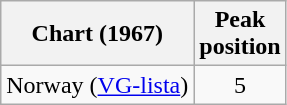<table class="wikitable">
<tr>
<th>Chart (1967)</th>
<th>Peak<br>position</th>
</tr>
<tr>
<td>Norway (<a href='#'>VG-lista</a>)</td>
<td align="center">5</td>
</tr>
</table>
